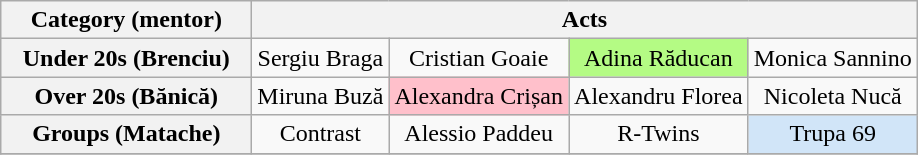<table class="wikitable" style="text-align:center">
<tr>
<th spope="col" style="width:160px;">Category (mentor)</th>
<th scope="col" colspan="4">Acts</th>
</tr>
<tr>
<th scope="row">Under 20s (Brenciu)</th>
<td>Sergiu Braga</td>
<td>Cristian Goaie</td>
<td bgcolor=#B4FB84>Adina Răducan</td>
<td>Monica Sannino</td>
</tr>
<tr>
<th scope="row">Over 20s (Bănică)</th>
<td>Miruna Buză</td>
<td bgcolor=pink>Alexandra Crișan</td>
<td>Alexandru Florea</td>
<td>Nicoleta Nucă</td>
</tr>
<tr>
<th scope="row">Groups (Matache)</th>
<td>Contrast</td>
<td>Alessio Paddeu</td>
<td>R-Twins</td>
<td bgcolor=#d1e5f8>Trupa 69</td>
</tr>
<tr>
</tr>
</table>
